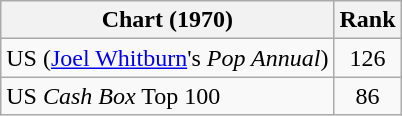<table class="wikitable">
<tr>
<th align="left">Chart (1970)</th>
<th style="text-align:center;">Rank</th>
</tr>
<tr>
<td>US (<a href='#'>Joel Whitburn</a>'s <em>Pop Annual</em>)</td>
<td style="text-align:center;">126</td>
</tr>
<tr>
<td>US <em>Cash Box</em> Top 100</td>
<td style="text-align:center;">86</td>
</tr>
</table>
